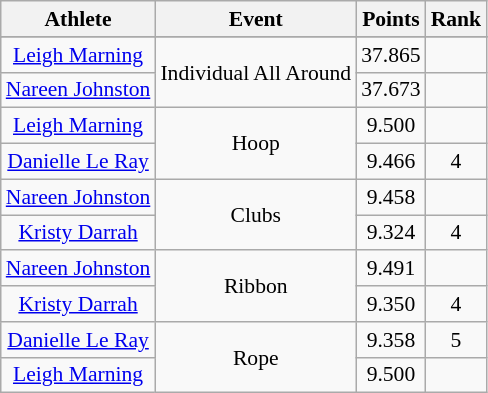<table class="wikitable" style="font-size:90%;">
<tr>
<th>Athlete</th>
<th>Event</th>
<th>Points</th>
<th>Rank</th>
</tr>
<tr style="font-size:95%">
</tr>
<tr align=center>
<td><a href='#'>Leigh Marning</a></td>
<td rowspan=2>Individual All Around</td>
<td>37.865</td>
<td></td>
</tr>
<tr align=center>
<td><a href='#'>Nareen Johnston</a></td>
<td>37.673</td>
<td></td>
</tr>
<tr align=center>
<td><a href='#'>Leigh Marning</a></td>
<td rowspan=2>Hoop</td>
<td>9.500</td>
<td></td>
</tr>
<tr align=center>
<td><a href='#'>Danielle Le Ray</a></td>
<td>9.466</td>
<td>4</td>
</tr>
<tr align=center>
<td><a href='#'>Nareen Johnston</a></td>
<td rowspan=2>Clubs</td>
<td>9.458</td>
<td></td>
</tr>
<tr align=center>
<td><a href='#'>Kristy Darrah</a></td>
<td>9.324</td>
<td>4</td>
</tr>
<tr align=center>
<td><a href='#'>Nareen Johnston</a></td>
<td rowspan=2>Ribbon</td>
<td>9.491</td>
<td></td>
</tr>
<tr align=center>
<td><a href='#'>Kristy Darrah</a></td>
<td>9.350</td>
<td>4</td>
</tr>
<tr align=center>
<td><a href='#'>Danielle Le Ray</a></td>
<td rowspan=2>Rope</td>
<td>9.358</td>
<td>5</td>
</tr>
<tr align=center>
<td><a href='#'>Leigh Marning</a></td>
<td>9.500</td>
<td></td>
</tr>
</table>
